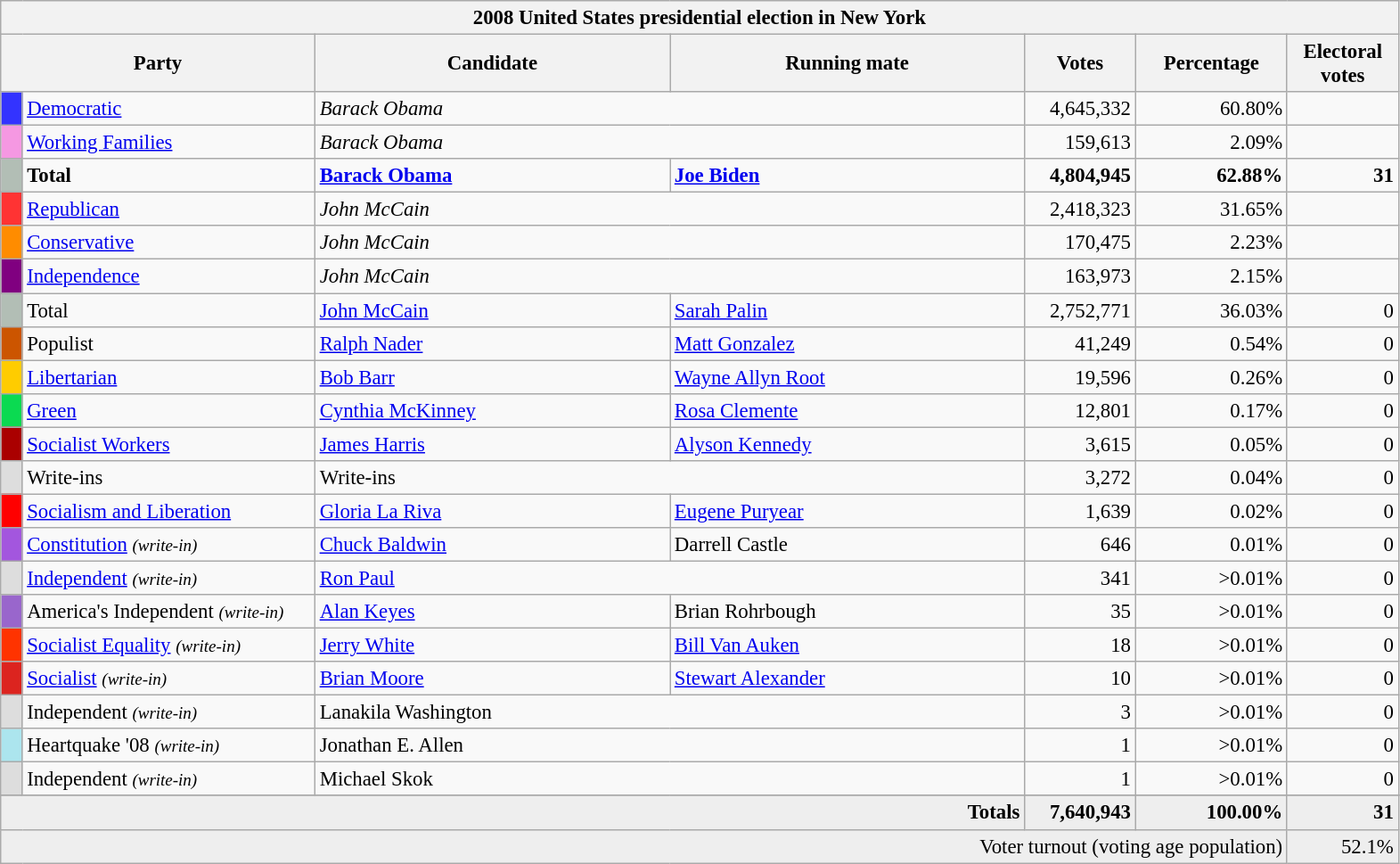<table class="wikitable" style="font-size: 95%;">
<tr>
<th colspan="7">2008 United States presidential election in New York</th>
</tr>
<tr>
<th colspan="2" style="width: 15em">Party</th>
<th style="width: 17em">Candidate</th>
<th style="width: 17em">Running mate</th>
<th style="width: 5em">Votes</th>
<th style="width: 7em">Percentage</th>
<th style="width: 5em">Electoral votes</th>
</tr>
<tr>
<th style="background-color:#3333FF; width: 3px"></th>
<td style="width: 130px"><a href='#'>Democratic</a></td>
<td colspan="2"><em>Barack Obama</em></td>
<td align="right">4,645,332</td>
<td align="right">60.80%</td>
<td align="right"></td>
</tr>
<tr>
<th style="background-color:#F598E2; width: 3px"></th>
<td style="width: 130px"><a href='#'>Working Families</a></td>
<td colspan="2"><em>Barack Obama</em></td>
<td align="right">159,613</td>
<td align="right">2.09%</td>
<td align="right"></td>
</tr>
<tr>
<th style="background-color:#B2BEB5; width: 3px"></th>
<td style="width: 130px"><strong>Total</strong></td>
<td><strong><a href='#'>Barack Obama</a></strong></td>
<td><strong><a href='#'>Joe Biden</a></strong></td>
<td align="right"><strong>4,804,945</strong></td>
<td align="right"><strong>62.88%</strong></td>
<td align="right"><strong>31</strong></td>
</tr>
<tr>
<th style="background-color:#FF3333; width: 3px"></th>
<td style="width: 130px"><a href='#'>Republican</a></td>
<td colspan="2"><em>John McCain</em></td>
<td align="right">2,418,323</td>
<td align="right">31.65%</td>
<td align="right"></td>
</tr>
<tr>
<th style="background-color:#FF8C00; width: 3px"></th>
<td style="width: 130px"><a href='#'>Conservative</a></td>
<td colspan="2"><em>John McCain</em></td>
<td align="right">170,475</td>
<td align="right">2.23%</td>
<td align="right"></td>
</tr>
<tr>
<th style="background-color:#800080; width: 3px"></th>
<td style="width: 130px"><a href='#'>Independence</a></td>
<td colspan="2"><em>John McCain</em></td>
<td align="right">163,973</td>
<td align="right">2.15%</td>
<td align="right"></td>
</tr>
<tr>
<th style="background-color:#B2BEB5; width: 3px"></th>
<td style="width: 130px">Total</td>
<td><a href='#'>John McCain</a></td>
<td><a href='#'>Sarah Palin</a></td>
<td align="right">2,752,771</td>
<td align="right">36.03%</td>
<td align="right">0</td>
</tr>
<tr>
<th style="background-color:#CC5500; width: 3px"></th>
<td style="width: 130px">Populist</td>
<td><a href='#'>Ralph Nader</a></td>
<td><a href='#'>Matt Gonzalez</a></td>
<td align="right">41,249</td>
<td align="right">0.54%</td>
<td align="right">0</td>
</tr>
<tr>
<th style="background-color:#FFCC00; width: 3px"></th>
<td style="width: 130px"><a href='#'>Libertarian</a></td>
<td><a href='#'>Bob Barr</a></td>
<td><a href='#'>Wayne Allyn Root</a></td>
<td align="right">19,596</td>
<td align="right">0.26%</td>
<td align="right">0</td>
</tr>
<tr>
<th style="background-color:#0BDA51; width: 3px"></th>
<td style="width: 130px"><a href='#'>Green</a></td>
<td><a href='#'>Cynthia McKinney</a></td>
<td><a href='#'>Rosa Clemente</a></td>
<td align="right">12,801</td>
<td align="right">0.17%</td>
<td align="right">0</td>
</tr>
<tr>
<th style="background-color:#aa0000; width: 3px"></th>
<td style="width: 130px"><a href='#'>Socialist Workers</a></td>
<td><a href='#'>James Harris</a></td>
<td><a href='#'>Alyson Kennedy</a></td>
<td align="right">3,615</td>
<td align="right">0.05%</td>
<td align="right">0</td>
</tr>
<tr>
<th style="background-color:#DDDDDD; width: 3px"></th>
<td style="width: 130px">Write-ins</td>
<td colspan="2">Write-ins</td>
<td align="right">3,272</td>
<td align="right">0.04%</td>
<td align="right">0</td>
</tr>
<tr>
<th style="background-color:#FF0000; width: 3px"></th>
<td style="width: 130px"><a href='#'>Socialism and Liberation</a></td>
<td><a href='#'>Gloria La Riva</a></td>
<td><a href='#'>Eugene Puryear</a></td>
<td align="right">1,639</td>
<td align="right">0.02%</td>
<td align="right">0</td>
</tr>
<tr>
<th style="background-color:#A356DE; width: 3px"></th>
<td style="width: 130px"><a href='#'>Constitution</a> <small><em>(write-in)</em></small></td>
<td><a href='#'>Chuck Baldwin</a></td>
<td>Darrell Castle</td>
<td align="right">646</td>
<td align="right">0.01%</td>
<td align="right">0</td>
</tr>
<tr>
<th style="background-color:#DDDDDD; width: 3px"></th>
<td style="width: 130px"><a href='#'>Independent</a> <small><em>(write-in)</em></small></td>
<td colspan="2"><a href='#'>Ron Paul</a></td>
<td align="right">341</td>
<td align="right">>0.01%</td>
<td align="right">0</td>
</tr>
<tr>
<th style="background-color:#9966CC; width: 3px"></th>
<td style="width: 130px">America's Independent <small><em>(write-in)</em></small></td>
<td><a href='#'>Alan Keyes</a></td>
<td>Brian Rohrbough</td>
<td align="right">35</td>
<td align="right">>0.01%</td>
<td align="right">0</td>
</tr>
<tr>
<th style="background-color:#FF3300; width: 3px"></th>
<td style="width: 130px"><a href='#'>Socialist Equality</a> <small><em>(write-in)</em></small></td>
<td><a href='#'>Jerry White</a></td>
<td><a href='#'>Bill Van Auken</a></td>
<td align="right">18</td>
<td align="right">>0.01%</td>
<td align="right">0</td>
</tr>
<tr>
<th style="background-color:#DC241f; width: 3px"></th>
<td style="width: 130px"><a href='#'>Socialist</a> <small><em>(write-in)</em></small></td>
<td><a href='#'>Brian Moore</a></td>
<td><a href='#'>Stewart Alexander</a></td>
<td align="right">10</td>
<td align="right">>0.01%</td>
<td align="right">0</td>
</tr>
<tr>
<th style="background-color:#DDDDDD; width: 3px"></th>
<td style="width: 130px">Independent <small><em>(write-in)</em></small></td>
<td colspan="2">Lanakila Washington</td>
<td align="right">3</td>
<td align="right">>0.01%</td>
<td align="right">0</td>
</tr>
<tr>
<th style="background-color:#ACE5EE; width: 3px"></th>
<td style="width: 130px">Heartquake '08 <small><em>(write-in)</em></small></td>
<td colspan="2">Jonathan E. Allen</td>
<td align="right">1</td>
<td align="right">>0.01%</td>
<td align="right">0</td>
</tr>
<tr>
<th style="background-color:#DDDDDD; width: 3px"></th>
<td style="width: 130px">Independent <small><em>(write-in)</em></small></td>
<td colspan="2">Michael Skok</td>
<td align="right">1</td>
<td align="right">>0.01%</td>
<td align="right">0</td>
</tr>
<tr>
</tr>
<tr bgcolor="#EEEEEE">
<td colspan="4" align="right"><strong>Totals</strong></td>
<td align="right"><strong>7,640,943</strong></td>
<td align="right"><strong>100.00%</strong></td>
<td align="right"><strong>31</strong></td>
</tr>
<tr bgcolor="#EEEEEE">
<td colspan="6" align="right">Voter turnout (voting age population)</td>
<td colspan="1" align="right">52.1%</td>
</tr>
</table>
